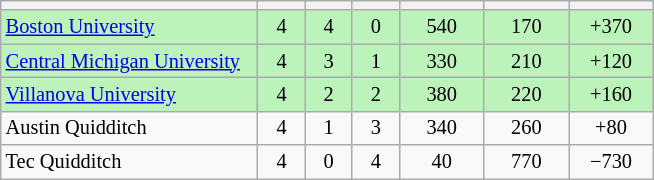<table class="wikitable" style="text-align: center; font-size: 85%;">
<tr>
<th width=165></th>
<th width=25></th>
<th width=25></th>
<th width=25></th>
<th width=50></th>
<th width=50></th>
<th width=50></th>
</tr>
<tr style="background:#BBF3BB;">
<td style="text-align:left;"><a href='#'>Boston University</a></td>
<td>4</td>
<td>4</td>
<td>0</td>
<td>540</td>
<td>170</td>
<td>+370</td>
</tr>
<tr style="background:#BBF3BB;">
<td style="text-align:left;"><a href='#'>Central Michigan University</a></td>
<td>4</td>
<td>3</td>
<td>1</td>
<td>330</td>
<td>210</td>
<td>+120</td>
</tr>
<tr style="background:#BBF3BB;">
<td style="text-align:left;"><a href='#'>Villanova University</a></td>
<td>4</td>
<td>2</td>
<td>2</td>
<td>380</td>
<td>220</td>
<td>+160</td>
</tr>
<tr>
<td style="text-align:left;">Austin Quidditch</td>
<td>4</td>
<td>1</td>
<td>3</td>
<td>340</td>
<td>260</td>
<td>+80</td>
</tr>
<tr>
<td style="text-align:left;">Tec Quidditch</td>
<td>4</td>
<td>0</td>
<td>4</td>
<td>40</td>
<td>770</td>
<td>−730</td>
</tr>
</table>
